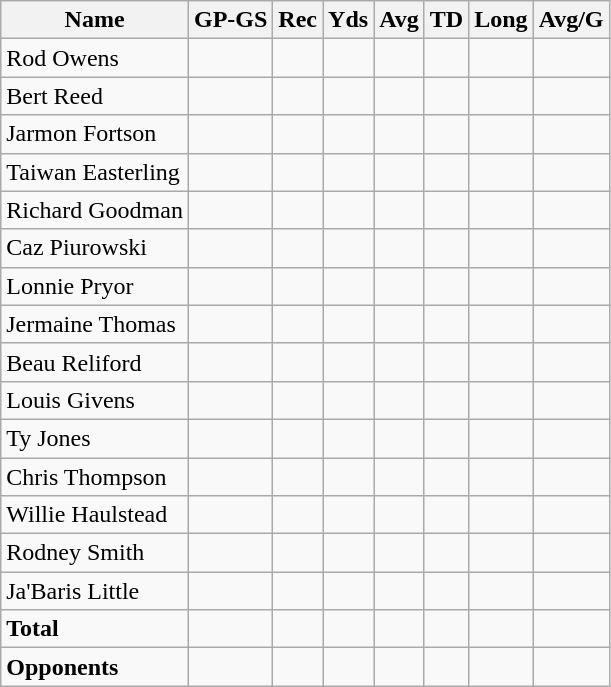<table class="wikitable" style="white-space:nowrap;">
<tr>
<th>Name</th>
<th>GP-GS</th>
<th>Rec</th>
<th>Yds</th>
<th>Avg</th>
<th>TD</th>
<th>Long</th>
<th>Avg/G</th>
</tr>
<tr>
<td>Rod Owens</td>
<td> </td>
<td> </td>
<td> </td>
<td> </td>
<td> </td>
<td> </td>
<td> </td>
</tr>
<tr>
<td>Bert Reed</td>
<td> </td>
<td> </td>
<td> </td>
<td> </td>
<td> </td>
<td> </td>
<td> </td>
</tr>
<tr>
<td>Jarmon Fortson</td>
<td> </td>
<td> </td>
<td> </td>
<td> </td>
<td> </td>
<td> </td>
<td> </td>
</tr>
<tr>
<td>Taiwan Easterling</td>
<td> </td>
<td> </td>
<td> </td>
<td> </td>
<td> </td>
<td> </td>
<td> </td>
</tr>
<tr>
<td>Richard Goodman</td>
<td> </td>
<td> </td>
<td> </td>
<td> </td>
<td> </td>
<td> </td>
<td> </td>
</tr>
<tr>
<td>Caz Piurowski</td>
<td> </td>
<td> </td>
<td> </td>
<td> </td>
<td> </td>
<td> </td>
<td> </td>
</tr>
<tr>
<td>Lonnie Pryor</td>
<td> </td>
<td> </td>
<td> </td>
<td> </td>
<td> </td>
<td> </td>
<td> </td>
</tr>
<tr>
<td>Jermaine Thomas</td>
<td> </td>
<td> </td>
<td> </td>
<td> </td>
<td> </td>
<td> </td>
<td> </td>
</tr>
<tr>
<td>Beau Reliford</td>
<td> </td>
<td> </td>
<td> </td>
<td> </td>
<td> </td>
<td> </td>
<td> </td>
</tr>
<tr>
<td>Louis Givens</td>
<td> </td>
<td> </td>
<td> </td>
<td> </td>
<td> </td>
<td> </td>
<td> </td>
</tr>
<tr>
<td>Ty Jones</td>
<td> </td>
<td> </td>
<td> </td>
<td> </td>
<td> </td>
<td> </td>
<td> </td>
</tr>
<tr>
<td>Chris Thompson</td>
<td> </td>
<td> </td>
<td> </td>
<td> </td>
<td> </td>
<td> </td>
<td> </td>
</tr>
<tr>
<td>Willie Haulstead</td>
<td> </td>
<td> </td>
<td> </td>
<td> </td>
<td> </td>
<td> </td>
<td> </td>
</tr>
<tr>
<td>Rodney Smith</td>
<td> </td>
<td> </td>
<td> </td>
<td> </td>
<td> </td>
<td> </td>
<td> </td>
</tr>
<tr>
<td>Ja'Baris Little</td>
<td> </td>
<td> </td>
<td> </td>
<td> </td>
<td> </td>
<td> </td>
<td> </td>
</tr>
<tr>
<td><strong>Total</strong></td>
<td> </td>
<td> </td>
<td> </td>
<td> </td>
<td> </td>
<td> </td>
<td> </td>
</tr>
<tr>
<td><strong>Opponents</strong></td>
<td> </td>
<td> </td>
<td> </td>
<td> </td>
<td> </td>
<td> </td>
<td> </td>
</tr>
</table>
